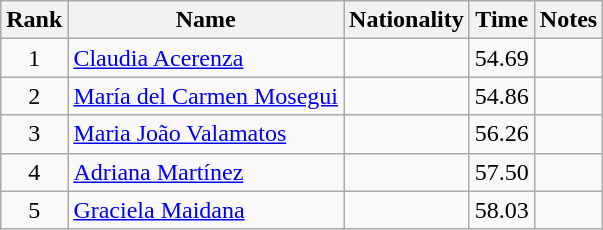<table class="wikitable sortable" style="text-align:center">
<tr>
<th>Rank</th>
<th>Name</th>
<th>Nationality</th>
<th>Time</th>
<th>Notes</th>
</tr>
<tr>
<td align=center>1</td>
<td align=left><a href='#'>Claudia Acerenza</a></td>
<td align=left></td>
<td>54.69</td>
<td></td>
</tr>
<tr>
<td align=center>2</td>
<td align=left><a href='#'>María del Carmen Mosegui</a></td>
<td align=left></td>
<td>54.86</td>
<td></td>
</tr>
<tr>
<td align=center>3</td>
<td align=left><a href='#'>Maria João Valamatos</a></td>
<td align=left></td>
<td>56.26</td>
<td></td>
</tr>
<tr>
<td align=center>4</td>
<td align=left><a href='#'>Adriana Martínez</a></td>
<td align=left></td>
<td>57.50</td>
<td></td>
</tr>
<tr>
<td align=center>5</td>
<td align=left><a href='#'>Graciela Maidana</a></td>
<td align=left></td>
<td>58.03</td>
<td></td>
</tr>
</table>
